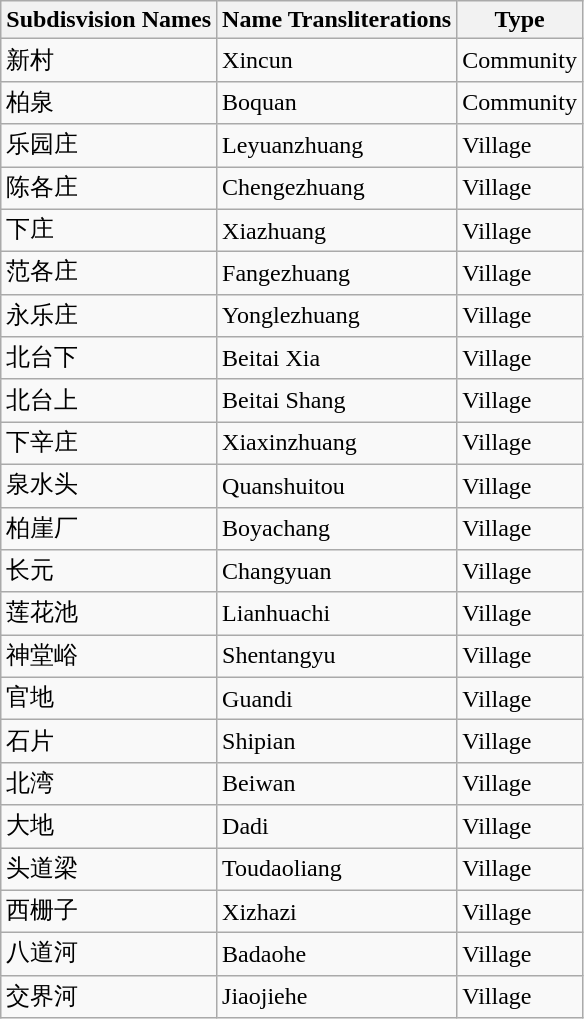<table class="wikitable sortable">
<tr>
<th>Subdisvision Names</th>
<th>Name Transliterations</th>
<th>Type</th>
</tr>
<tr>
<td>新村</td>
<td>Xincun</td>
<td>Community</td>
</tr>
<tr>
<td>柏泉</td>
<td>Boquan</td>
<td>Community</td>
</tr>
<tr>
<td>乐园庄</td>
<td>Leyuanzhuang</td>
<td>Village</td>
</tr>
<tr>
<td>陈各庄</td>
<td>Chengezhuang</td>
<td>Village</td>
</tr>
<tr>
<td>下庄</td>
<td>Xiazhuang</td>
<td>Village</td>
</tr>
<tr>
<td>范各庄</td>
<td>Fangezhuang</td>
<td>Village</td>
</tr>
<tr>
<td>永乐庄</td>
<td>Yonglezhuang</td>
<td>Village</td>
</tr>
<tr>
<td>北台下</td>
<td>Beitai Xia</td>
<td>Village</td>
</tr>
<tr>
<td>北台上</td>
<td>Beitai Shang</td>
<td>Village</td>
</tr>
<tr>
<td>下辛庄</td>
<td>Xiaxinzhuang</td>
<td>Village</td>
</tr>
<tr>
<td>泉水头</td>
<td>Quanshuitou</td>
<td>Village</td>
</tr>
<tr>
<td>柏崖厂</td>
<td>Boyachang</td>
<td>Village</td>
</tr>
<tr>
<td>长元</td>
<td>Changyuan</td>
<td>Village</td>
</tr>
<tr>
<td>莲花池</td>
<td>Lianhuachi</td>
<td>Village</td>
</tr>
<tr>
<td>神堂峪</td>
<td>Shentangyu</td>
<td>Village</td>
</tr>
<tr>
<td>官地</td>
<td>Guandi</td>
<td>Village</td>
</tr>
<tr>
<td>石片</td>
<td>Shipian</td>
<td>Village</td>
</tr>
<tr>
<td>北湾</td>
<td>Beiwan</td>
<td>Village</td>
</tr>
<tr>
<td>大地</td>
<td>Dadi</td>
<td>Village</td>
</tr>
<tr>
<td>头道梁</td>
<td>Toudaoliang</td>
<td>Village</td>
</tr>
<tr>
<td>西栅子</td>
<td>Xizhazi</td>
<td>Village</td>
</tr>
<tr>
<td>八道河</td>
<td>Badaohe</td>
<td>Village</td>
</tr>
<tr>
<td>交界河</td>
<td>Jiaojiehe</td>
<td>Village</td>
</tr>
</table>
